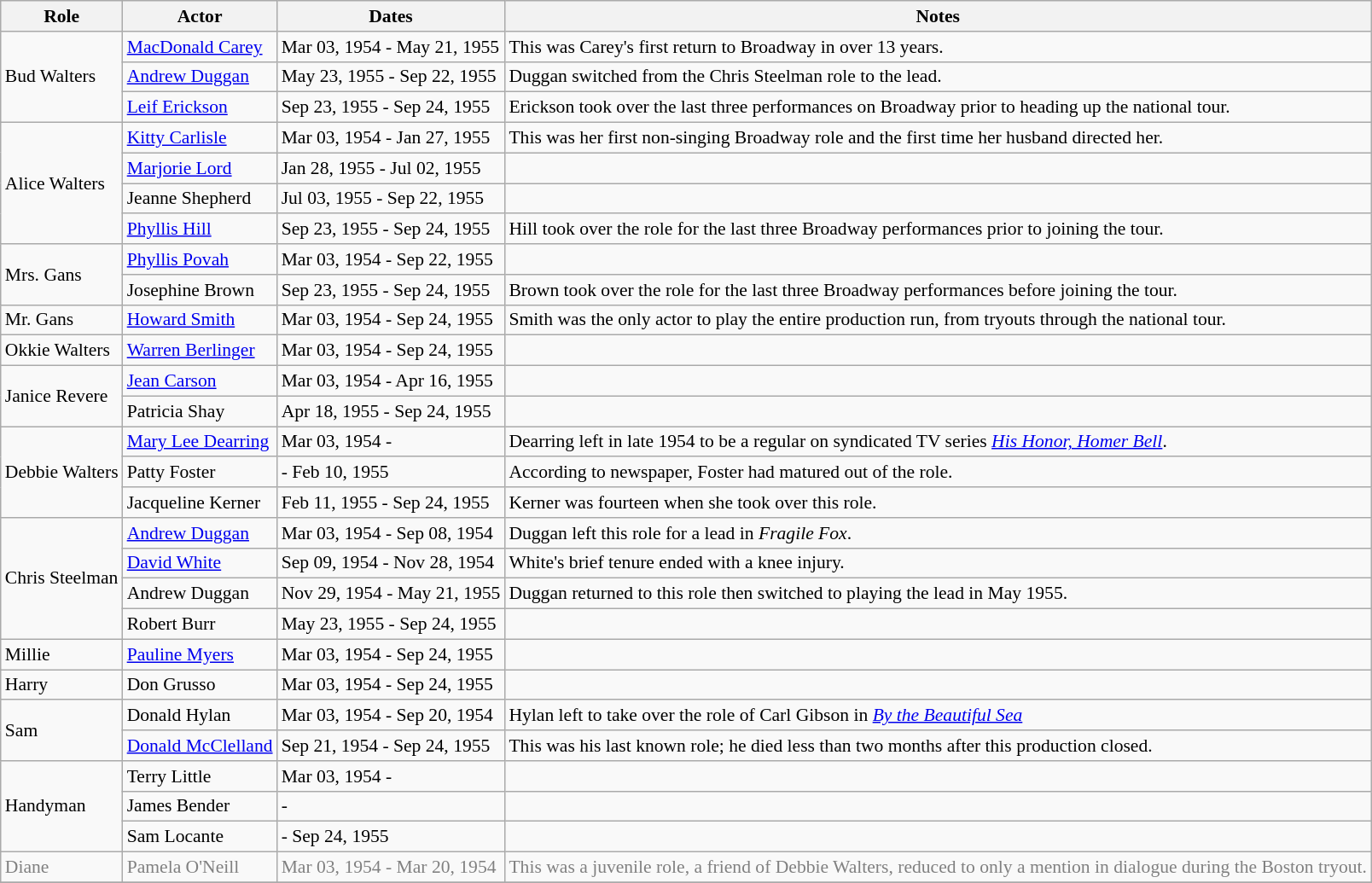<table class="wikitable sortable plainrowheaders" style="font-size: 90%">
<tr>
<th scope="col">Role</th>
<th scope="col">Actor</th>
<th scope="col">Dates</th>
<th scope="col">Notes</th>
</tr>
<tr>
<td rowspan=3>Bud Walters</td>
<td><a href='#'>MacDonald Carey</a></td>
<td>Mar 03, 1954 - May 21, 1955</td>
<td>This was Carey's first return to Broadway in over 13 years.</td>
</tr>
<tr>
<td><a href='#'>Andrew Duggan</a></td>
<td>May 23, 1955 - Sep 22, 1955</td>
<td>Duggan switched from the Chris Steelman role to the lead.</td>
</tr>
<tr>
<td><a href='#'>Leif Erickson</a></td>
<td>Sep 23, 1955 - Sep 24, 1955</td>
<td>Erickson took over the last three performances on Broadway prior to heading up the national tour.</td>
</tr>
<tr>
<td rowspan=4>Alice Walters</td>
<td><a href='#'>Kitty Carlisle</a></td>
<td>Mar 03, 1954 - Jan 27, 1955</td>
<td>This was her first non-singing Broadway role and the first time her husband directed her.</td>
</tr>
<tr>
<td><a href='#'>Marjorie Lord</a></td>
<td>Jan 28, 1955 - Jul 02, 1955</td>
<td></td>
</tr>
<tr>
<td>Jeanne Shepherd</td>
<td>Jul 03, 1955 - Sep 22, 1955</td>
<td></td>
</tr>
<tr>
<td><a href='#'>Phyllis Hill</a></td>
<td>Sep 23, 1955 - Sep 24, 1955</td>
<td>Hill took over the role for the last three Broadway performances prior to joining the tour.</td>
</tr>
<tr>
<td rowspan=2>Mrs. Gans</td>
<td><a href='#'>Phyllis Povah</a></td>
<td>Mar 03, 1954 - Sep 22, 1955</td>
<td></td>
</tr>
<tr>
<td>Josephine Brown</td>
<td>Sep 23, 1955 - Sep 24, 1955</td>
<td>Brown took over the role for the last three Broadway performances before joining the tour.</td>
</tr>
<tr>
<td>Mr. Gans</td>
<td><a href='#'>Howard Smith</a></td>
<td>Mar 03, 1954 - Sep 24, 1955</td>
<td>Smith was the only actor to play the entire production run, from tryouts through the national tour.</td>
</tr>
<tr>
<td>Okkie Walters</td>
<td><a href='#'>Warren Berlinger</a></td>
<td>Mar 03, 1954 - Sep 24, 1955</td>
<td></td>
</tr>
<tr>
<td rowspan=2>Janice Revere</td>
<td><a href='#'>Jean Carson</a></td>
<td>Mar 03, 1954 - Apr 16, 1955</td>
<td></td>
</tr>
<tr>
<td>Patricia Shay</td>
<td>Apr 18, 1955 - Sep 24, 1955</td>
<td></td>
</tr>
<tr>
<td rowspan=3>Debbie Walters</td>
<td><a href='#'>Mary Lee Dearring</a></td>
<td>Mar 03, 1954 -</td>
<td>Dearring left in late 1954 to be a regular on syndicated TV series <em><a href='#'>His Honor, Homer Bell</a></em>.</td>
</tr>
<tr>
<td>Patty Foster</td>
<td>- Feb 10, 1955</td>
<td>According to newspaper, Foster had matured out of the role.</td>
</tr>
<tr>
<td>Jacqueline Kerner</td>
<td>Feb 11, 1955 - Sep 24, 1955</td>
<td>Kerner was fourteen when she took over this role.</td>
</tr>
<tr>
<td rowspan=4>Chris Steelman</td>
<td><a href='#'>Andrew Duggan</a></td>
<td>Mar 03, 1954 - Sep 08, 1954</td>
<td>Duggan left this role for a lead in <em>Fragile Fox</em>.</td>
</tr>
<tr>
<td><a href='#'>David White</a></td>
<td>Sep 09, 1954 - Nov 28, 1954</td>
<td>White's brief tenure ended with a knee injury.</td>
</tr>
<tr>
<td>Andrew Duggan</td>
<td>Nov 29, 1954 - May 21, 1955</td>
<td>Duggan returned to this role then switched to playing the lead in May 1955.</td>
</tr>
<tr>
<td>Robert Burr</td>
<td>May 23, 1955 - Sep 24, 1955</td>
<td></td>
</tr>
<tr>
<td>Millie</td>
<td><a href='#'>Pauline Myers</a></td>
<td>Mar 03, 1954 - Sep 24, 1955</td>
<td></td>
</tr>
<tr>
<td>Harry</td>
<td>Don Grusso</td>
<td>Mar 03, 1954 - Sep 24, 1955</td>
<td></td>
</tr>
<tr>
<td rowspan=2>Sam</td>
<td>Donald Hylan</td>
<td>Mar 03, 1954 - Sep 20, 1954</td>
<td>Hylan left to take over the role of Carl Gibson in <em><a href='#'>By the Beautiful Sea</a></em></td>
</tr>
<tr>
<td><a href='#'>Donald McClelland</a></td>
<td>Sep 21, 1954 - Sep 24, 1955</td>
<td>This was his last known role; he died less than two months after this production closed.</td>
</tr>
<tr>
<td rowspan=3>Handyman</td>
<td>Terry Little</td>
<td>Mar 03, 1954 -</td>
<td></td>
</tr>
<tr>
<td>James Bender</td>
<td>-</td>
<td></td>
</tr>
<tr>
<td>Sam Locante</td>
<td>- Sep 24, 1955</td>
<td></td>
</tr>
<tr style="color:gray">
<td>Diane</td>
<td>Pamela O'Neill</td>
<td>Mar 03, 1954 - Mar 20, 1954</td>
<td>This was a juvenile role, a friend of Debbie Walters, reduced to only a mention in dialogue during the Boston tryout.</td>
</tr>
<tr>
</tr>
</table>
